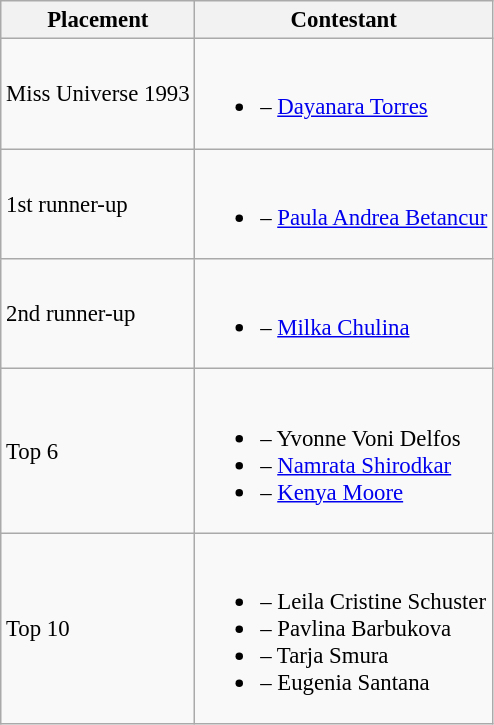<table class="wikitable sortable" style="font-size:95%;">
<tr>
<th>Placement</th>
<th>Contestant</th>
</tr>
<tr>
<td>Miss Universe 1993</td>
<td><br><ul><li> – <a href='#'>Dayanara Torres</a></li></ul></td>
</tr>
<tr>
<td>1st runner-up</td>
<td><br><ul><li> – <a href='#'>Paula Andrea Betancur</a></li></ul></td>
</tr>
<tr>
<td>2nd runner-up</td>
<td><br><ul><li> – <a href='#'>Milka Chulina</a></li></ul></td>
</tr>
<tr>
<td>Top 6</td>
<td><br><ul><li> – Yvonne Voni Delfos</li><li> – <a href='#'>Namrata Shirodkar</a></li><li> – <a href='#'>Kenya Moore</a></li></ul></td>
</tr>
<tr>
<td>Top 10</td>
<td><br><ul><li> – Leila Cristine Schuster</li><li> – Pavlina Barbukova</li><li> – Tarja Smura</li><li> – Eugenia Santana</li></ul></td>
</tr>
</table>
